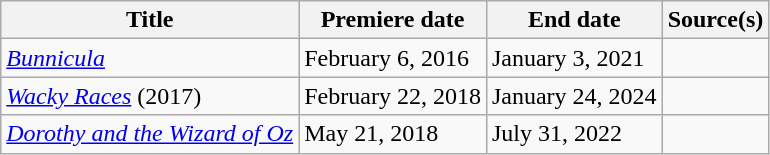<table class="wikitable sortable">
<tr>
<th>Title</th>
<th>Premiere date</th>
<th>End date</th>
<th>Source(s)</th>
</tr>
<tr>
<td><em><a href='#'>Bunnicula</a></em></td>
<td>February 6, 2016</td>
<td>January 3, 2021</td>
<td></td>
</tr>
<tr>
<td><em><a href='#'>Wacky Races</a></em> (2017)</td>
<td>February 22, 2018</td>
<td>January 24, 2024</td>
<td></td>
</tr>
<tr>
<td><em><a href='#'>Dorothy and the Wizard of Oz</a></em></td>
<td>May 21, 2018</td>
<td>July 31, 2022</td>
<td></td>
</tr>
</table>
